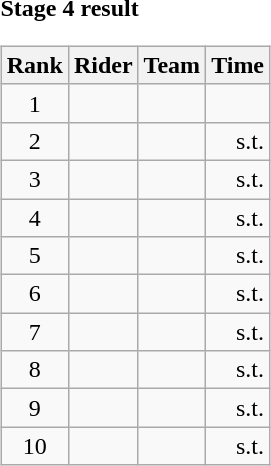<table>
<tr>
<td><strong>Stage 4 result</strong><br><table class="wikitable">
<tr>
<th scope="col">Rank</th>
<th scope="col">Rider</th>
<th scope="col">Team</th>
<th scope="col">Time</th>
</tr>
<tr>
<td style="text-align:center;">1</td>
<td> </td>
<td></td>
<td style="text-align:right;"></td>
</tr>
<tr>
<td style="text-align:center;">2</td>
<td></td>
<td></td>
<td style="text-align:right;">s.t.</td>
</tr>
<tr>
<td style="text-align:center;">3</td>
<td></td>
<td></td>
<td style="text-align:right;">s.t.</td>
</tr>
<tr>
<td style="text-align:center;">4</td>
<td></td>
<td></td>
<td style="text-align:right;">s.t.</td>
</tr>
<tr>
<td style="text-align:center;">5</td>
<td></td>
<td></td>
<td style="text-align:right;">s.t.</td>
</tr>
<tr>
<td style="text-align:center;">6</td>
<td></td>
<td></td>
<td style="text-align:right;">s.t.</td>
</tr>
<tr>
<td style="text-align:center;">7</td>
<td></td>
<td></td>
<td style="text-align:right;">s.t.</td>
</tr>
<tr>
<td style="text-align:center;">8</td>
<td></td>
<td></td>
<td style="text-align:right;">s.t.</td>
</tr>
<tr>
<td style="text-align:center;">9</td>
<td></td>
<td></td>
<td style="text-align:right;">s.t.</td>
</tr>
<tr>
<td style="text-align:center;">10</td>
<td></td>
<td></td>
<td style="text-align:right;">s.t.</td>
</tr>
</table>
</td>
</tr>
</table>
